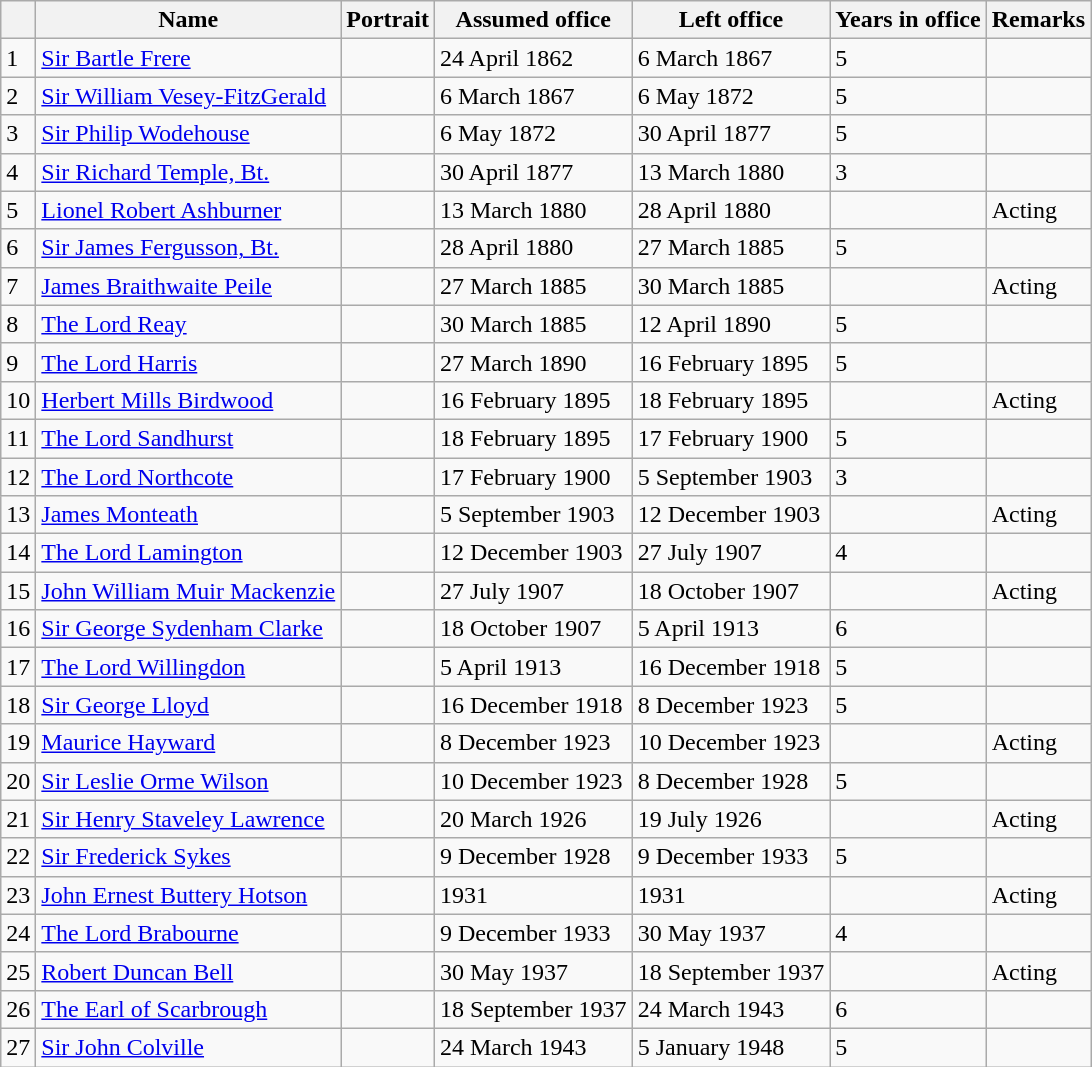<table class="wikitable sortable"  style="text-align:left;">
<tr>
<th></th>
<th>Name</th>
<th class="unsortable">Portrait</th>
<th class="unsortable">Assumed office</th>
<th class="unsortable">Left office</th>
<th>Years in office</th>
<th class="unsortable">Remarks</th>
</tr>
<tr>
<td>1</td>
<td><a href='#'>Sir Bartle Frere</a></td>
<td></td>
<td>24 April 1862</td>
<td>6 March 1867</td>
<td>5</td>
<td></td>
</tr>
<tr>
<td>2</td>
<td><a href='#'>Sir William Vesey-FitzGerald</a></td>
<td></td>
<td>6 March 1867</td>
<td>6 May 1872</td>
<td>5</td>
<td></td>
</tr>
<tr>
<td>3</td>
<td><a href='#'>Sir Philip Wodehouse</a></td>
<td></td>
<td>6 May 1872</td>
<td>30 April 1877</td>
<td>5</td>
<td></td>
</tr>
<tr>
<td>4</td>
<td><a href='#'>Sir Richard Temple, Bt.</a></td>
<td></td>
<td>30 April 1877</td>
<td>13 March 1880</td>
<td>3</td>
<td></td>
</tr>
<tr>
<td>5</td>
<td><a href='#'>Lionel Robert Ashburner</a></td>
<td></td>
<td>13 March 1880</td>
<td>28 April 1880</td>
<td></td>
<td>Acting</td>
</tr>
<tr>
<td>6</td>
<td><a href='#'>Sir James Fergusson, Bt.</a></td>
<td></td>
<td>28 April 1880</td>
<td>27 March 1885</td>
<td>5</td>
<td></td>
</tr>
<tr>
<td>7</td>
<td><a href='#'>James Braithwaite Peile</a></td>
<td></td>
<td>27 March 1885</td>
<td>30 March 1885</td>
<td></td>
<td>Acting</td>
</tr>
<tr>
<td>8</td>
<td><a href='#'>The Lord Reay</a></td>
<td></td>
<td>30 March 1885</td>
<td>12 April 1890</td>
<td>5</td>
<td></td>
</tr>
<tr>
<td>9</td>
<td><a href='#'>The Lord Harris</a></td>
<td></td>
<td>27 March 1890</td>
<td>16 February 1895</td>
<td>5</td>
<td></td>
</tr>
<tr>
<td>10</td>
<td><a href='#'>Herbert Mills Birdwood</a></td>
<td></td>
<td>16 February 1895</td>
<td>18 February 1895</td>
<td></td>
<td>Acting</td>
</tr>
<tr>
<td>11</td>
<td><a href='#'>The Lord Sandhurst</a></td>
<td></td>
<td>18 February 1895</td>
<td>17 February 1900</td>
<td>5</td>
<td></td>
</tr>
<tr>
<td>12</td>
<td><a href='#'>The Lord Northcote</a></td>
<td></td>
<td>17 February 1900</td>
<td>5 September 1903</td>
<td>3</td>
<td></td>
</tr>
<tr>
<td>13</td>
<td><a href='#'>James Monteath</a></td>
<td></td>
<td>5 September 1903</td>
<td>12 December 1903</td>
<td></td>
<td>Acting</td>
</tr>
<tr>
<td>14</td>
<td><a href='#'>The Lord Lamington</a></td>
<td></td>
<td>12 December 1903</td>
<td>27 July 1907</td>
<td>4</td>
<td></td>
</tr>
<tr>
<td>15</td>
<td><a href='#'>John William Muir Mackenzie</a></td>
<td></td>
<td>27 July 1907</td>
<td>18 October 1907</td>
<td></td>
<td>Acting</td>
</tr>
<tr>
<td>16</td>
<td><a href='#'>Sir George Sydenham Clarke</a></td>
<td></td>
<td>18 October 1907</td>
<td>5 April 1913</td>
<td>6</td>
<td></td>
</tr>
<tr>
<td>17</td>
<td><a href='#'>The Lord Willingdon</a></td>
<td></td>
<td>5 April 1913</td>
<td>16 December 1918</td>
<td>5</td>
<td></td>
</tr>
<tr>
<td>18</td>
<td><a href='#'>Sir George Lloyd</a></td>
<td></td>
<td>16 December 1918</td>
<td>8 December 1923</td>
<td>5</td>
<td></td>
</tr>
<tr>
<td>19</td>
<td><a href='#'>Maurice Hayward</a></td>
<td></td>
<td>8 December 1923</td>
<td>10 December 1923</td>
<td></td>
<td>Acting</td>
</tr>
<tr>
<td>20</td>
<td><a href='#'>Sir Leslie Orme Wilson</a></td>
<td></td>
<td>10 December 1923</td>
<td>8 December 1928</td>
<td>5</td>
<td></td>
</tr>
<tr>
<td>21</td>
<td><a href='#'>Sir Henry Staveley Lawrence</a></td>
<td></td>
<td>20 March 1926</td>
<td>19 July 1926</td>
<td></td>
<td>Acting</td>
</tr>
<tr>
<td>22</td>
<td><a href='#'>Sir Frederick Sykes</a></td>
<td></td>
<td>9 December 1928</td>
<td>9 December 1933</td>
<td>5</td>
<td></td>
</tr>
<tr>
<td>23</td>
<td><a href='#'>John Ernest Buttery Hotson</a></td>
<td></td>
<td>1931</td>
<td>1931</td>
<td></td>
<td>Acting</td>
</tr>
<tr>
<td>24</td>
<td><a href='#'>The Lord Brabourne</a></td>
<td></td>
<td>9 December 1933</td>
<td>30 May 1937</td>
<td>4</td>
<td></td>
</tr>
<tr>
<td>25</td>
<td><a href='#'>Robert Duncan Bell</a></td>
<td></td>
<td>30 May 1937</td>
<td>18 September 1937</td>
<td></td>
<td>Acting</td>
</tr>
<tr>
<td>26</td>
<td><a href='#'>The Earl of Scarbrough</a></td>
<td></td>
<td>18 September 1937</td>
<td>24 March 1943</td>
<td>6</td>
<td></td>
</tr>
<tr>
<td>27</td>
<td><a href='#'>Sir John Colville</a></td>
<td></td>
<td>24 March 1943</td>
<td>5 January 1948</td>
<td>5</td>
<td></td>
</tr>
</table>
